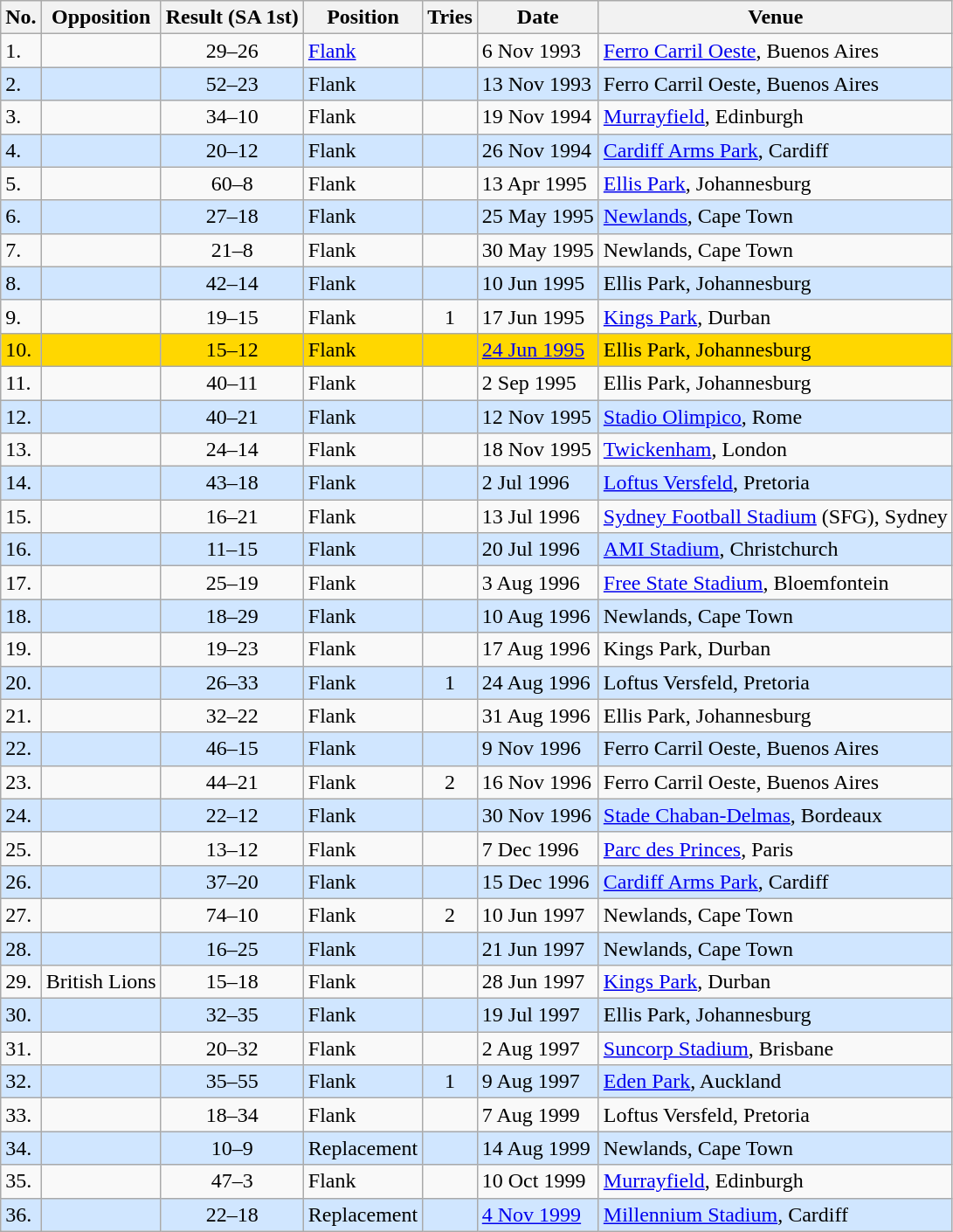<table class="wikitable sortable">
<tr>
<th>No.</th>
<th>Opposition</th>
<th>Result (SA 1st)</th>
<th>Position</th>
<th>Tries</th>
<th>Date</th>
<th>Venue</th>
</tr>
<tr>
<td>1.</td>
<td></td>
<td align="center">29–26</td>
<td><a href='#'>Flank</a></td>
<td></td>
<td>6 Nov 1993</td>
<td><a href='#'>Ferro Carril Oeste</a>, Buenos Aires</td>
</tr>
<tr style="background: #D0E6FF;">
<td>2.</td>
<td></td>
<td align="center">52–23</td>
<td>Flank</td>
<td></td>
<td>13 Nov 1993</td>
<td>Ferro Carril Oeste, Buenos Aires</td>
</tr>
<tr>
<td>3.</td>
<td></td>
<td align="center">34–10</td>
<td>Flank</td>
<td></td>
<td>19 Nov 1994</td>
<td><a href='#'>Murrayfield</a>, Edinburgh</td>
</tr>
<tr style="background: #D0E6FF;">
<td>4.</td>
<td></td>
<td align="center">20–12</td>
<td>Flank</td>
<td></td>
<td>26 Nov 1994</td>
<td><a href='#'>Cardiff Arms Park</a>, Cardiff</td>
</tr>
<tr>
<td>5.</td>
<td></td>
<td align="center">60–8</td>
<td>Flank</td>
<td></td>
<td>13 Apr 1995</td>
<td><a href='#'>Ellis Park</a>, Johannesburg</td>
</tr>
<tr style="background: #D0E6FF;">
<td>6.</td>
<td></td>
<td align="center">27–18</td>
<td>Flank</td>
<td></td>
<td>25 May 1995</td>
<td><a href='#'>Newlands</a>, Cape Town</td>
</tr>
<tr>
<td>7.</td>
<td></td>
<td align="center">21–8</td>
<td>Flank</td>
<td></td>
<td>30 May 1995</td>
<td>Newlands, Cape Town</td>
</tr>
<tr style="background: #D0E6FF;">
<td>8.</td>
<td></td>
<td align="center">42–14</td>
<td>Flank</td>
<td></td>
<td>10 Jun 1995</td>
<td>Ellis Park, Johannesburg</td>
</tr>
<tr>
<td>9.</td>
<td></td>
<td align="center">19–15</td>
<td>Flank</td>
<td align="center">1</td>
<td>17 Jun 1995</td>
<td><a href='#'>Kings Park</a>, Durban</td>
</tr>
<tr bgcolor=gold>
<td>10.</td>
<td></td>
<td align="center">15–12</td>
<td>Flank</td>
<td></td>
<td><a href='#'>24 Jun 1995</a></td>
<td>Ellis Park, Johannesburg</td>
</tr>
<tr>
<td>11.</td>
<td></td>
<td align="center">40–11</td>
<td>Flank</td>
<td></td>
<td>2 Sep 1995</td>
<td>Ellis Park, Johannesburg</td>
</tr>
<tr style="background: #D0E6FF;">
<td>12.</td>
<td></td>
<td align="center">40–21</td>
<td>Flank</td>
<td></td>
<td>12 Nov 1995</td>
<td><a href='#'>Stadio Olimpico</a>, Rome</td>
</tr>
<tr>
<td>13.</td>
<td></td>
<td align="center">24–14</td>
<td>Flank</td>
<td></td>
<td>18 Nov 1995</td>
<td><a href='#'>Twickenham</a>, London</td>
</tr>
<tr style="background: #D0E6FF;">
<td>14.</td>
<td></td>
<td align="center">43–18</td>
<td>Flank</td>
<td></td>
<td>2 Jul 1996</td>
<td><a href='#'>Loftus Versfeld</a>, Pretoria</td>
</tr>
<tr>
<td>15.</td>
<td></td>
<td align="center">16–21</td>
<td>Flank</td>
<td></td>
<td>13 Jul 1996</td>
<td><a href='#'>Sydney Football Stadium</a> (SFG), Sydney</td>
</tr>
<tr style="background: #D0E6FF;">
<td>16.</td>
<td></td>
<td align="center">11–15</td>
<td>Flank</td>
<td></td>
<td>20 Jul 1996</td>
<td><a href='#'>AMI Stadium</a>, Christchurch</td>
</tr>
<tr>
<td>17.</td>
<td></td>
<td align="center">25–19</td>
<td>Flank</td>
<td></td>
<td>3 Aug 1996</td>
<td><a href='#'>Free State Stadium</a>, Bloemfontein</td>
</tr>
<tr style="background: #D0E6FF;">
<td>18.</td>
<td></td>
<td align="center">18–29</td>
<td>Flank</td>
<td></td>
<td>10 Aug 1996</td>
<td>Newlands, Cape Town</td>
</tr>
<tr>
<td>19.</td>
<td></td>
<td align="center">19–23</td>
<td>Flank</td>
<td></td>
<td>17 Aug 1996</td>
<td>Kings Park, Durban</td>
</tr>
<tr style="background: #D0E6FF;">
<td>20.</td>
<td></td>
<td align="center">26–33</td>
<td>Flank</td>
<td align="center">1</td>
<td>24 Aug 1996</td>
<td>Loftus Versfeld, Pretoria</td>
</tr>
<tr>
<td>21.</td>
<td></td>
<td align="center">32–22</td>
<td>Flank</td>
<td></td>
<td>31 Aug 1996</td>
<td>Ellis Park, Johannesburg</td>
</tr>
<tr style="background: #D0E6FF;">
<td>22.</td>
<td></td>
<td align="center">46–15</td>
<td>Flank</td>
<td></td>
<td>9 Nov 1996</td>
<td>Ferro Carril Oeste, Buenos Aires</td>
</tr>
<tr>
<td>23.</td>
<td></td>
<td align="center">44–21</td>
<td>Flank</td>
<td align="center">2</td>
<td>16 Nov 1996</td>
<td>Ferro Carril Oeste, Buenos Aires</td>
</tr>
<tr style="background: #D0E6FF;">
<td>24.</td>
<td></td>
<td align="center">22–12</td>
<td>Flank</td>
<td></td>
<td>30 Nov 1996</td>
<td><a href='#'>Stade Chaban-Delmas</a>, Bordeaux</td>
</tr>
<tr>
<td>25.</td>
<td></td>
<td align="center">13–12</td>
<td>Flank</td>
<td></td>
<td>7 Dec 1996</td>
<td><a href='#'>Parc des Princes</a>, Paris</td>
</tr>
<tr style="background: #D0E6FF;">
<td>26.</td>
<td></td>
<td align="center">37–20</td>
<td>Flank</td>
<td></td>
<td>15 Dec 1996</td>
<td><a href='#'>Cardiff Arms Park</a>, Cardiff</td>
</tr>
<tr>
<td>27.</td>
<td></td>
<td align="center">74–10</td>
<td>Flank</td>
<td align="center">2</td>
<td>10 Jun 1997</td>
<td>Newlands, Cape Town</td>
</tr>
<tr style="background: #D0E6FF;">
<td>28.</td>
<td></td>
<td align="center">16–25</td>
<td>Flank</td>
<td></td>
<td>21 Jun 1997</td>
<td>Newlands, Cape Town</td>
</tr>
<tr>
<td>29.</td>
<td> British Lions</td>
<td align="center">15–18</td>
<td>Flank</td>
<td></td>
<td>28 Jun 1997</td>
<td><a href='#'>Kings Park</a>, Durban</td>
</tr>
<tr style="background: #D0E6FF;">
<td>30.</td>
<td></td>
<td align="center">32–35</td>
<td>Flank</td>
<td></td>
<td>19 Jul 1997</td>
<td>Ellis Park, Johannesburg</td>
</tr>
<tr>
<td>31.</td>
<td></td>
<td align="center">20–32</td>
<td>Flank</td>
<td></td>
<td>2 Aug 1997</td>
<td><a href='#'>Suncorp Stadium</a>, Brisbane</td>
</tr>
<tr style="background: #D0E6FF;">
<td>32.</td>
<td></td>
<td align="center">35–55</td>
<td>Flank</td>
<td align="center">1</td>
<td>9 Aug 1997</td>
<td><a href='#'>Eden Park</a>, Auckland</td>
</tr>
<tr>
<td>33.</td>
<td></td>
<td align="center">18–34</td>
<td>Flank</td>
<td></td>
<td>7 Aug 1999</td>
<td>Loftus Versfeld, Pretoria</td>
</tr>
<tr style="background: #D0E6FF;">
<td>34.</td>
<td></td>
<td align="center">10–9</td>
<td>Replacement</td>
<td></td>
<td>14 Aug 1999</td>
<td>Newlands, Cape Town</td>
</tr>
<tr>
<td>35.</td>
<td></td>
<td align="center">47–3</td>
<td>Flank</td>
<td></td>
<td>10 Oct 1999</td>
<td><a href='#'>Murrayfield</a>, Edinburgh</td>
</tr>
<tr style="background: #D0E6FF;">
<td>36.</td>
<td></td>
<td align="center">22–18</td>
<td>Replacement</td>
<td></td>
<td><a href='#'>4 Nov 1999</a></td>
<td><a href='#'>Millennium Stadium</a>, Cardiff</td>
</tr>
</table>
